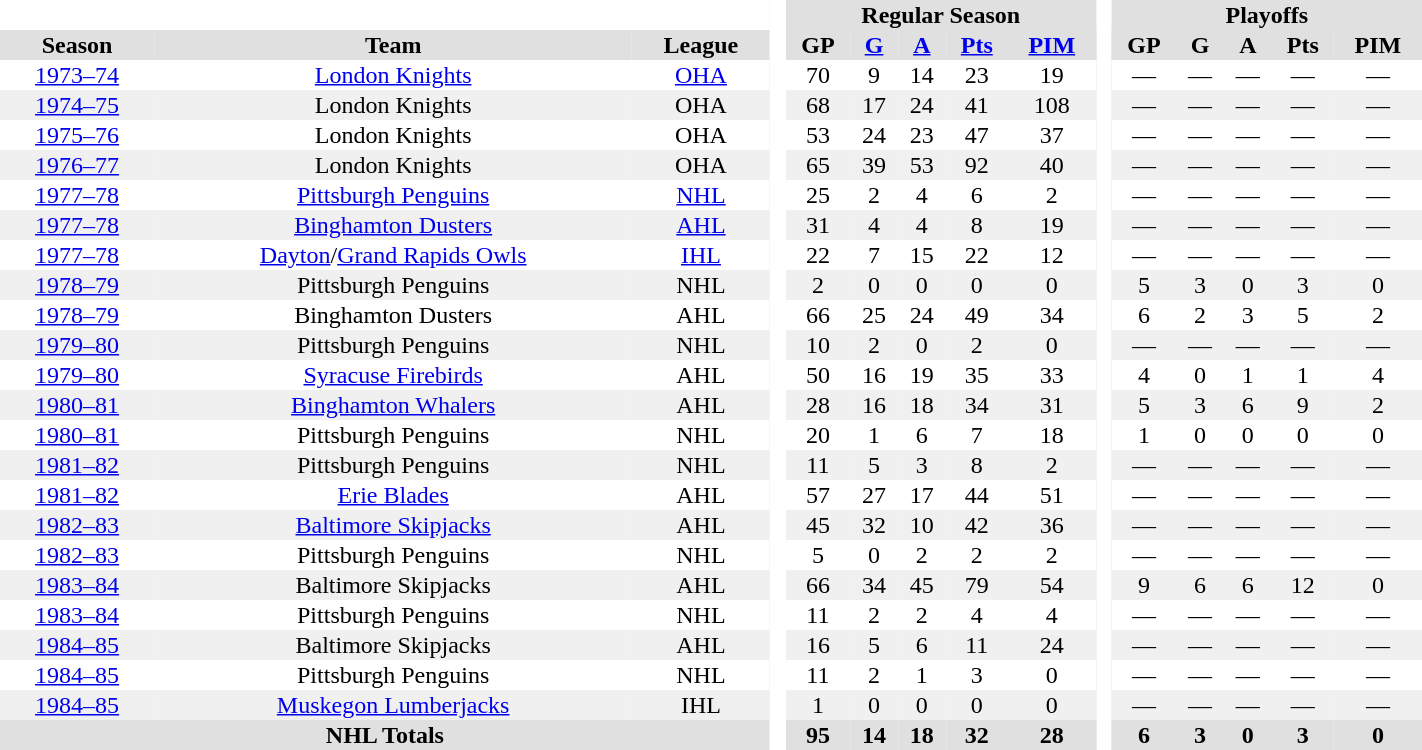<table border="0" cellpadding="1" cellspacing="0" style="text-align:center; width:75%">
<tr bgcolor="#e0e0e0">
<th colspan="3"  bgcolor="#ffffff"> </th>
<th rowspan="99" bgcolor="#ffffff"> </th>
<th colspan="5">Regular Season</th>
<th rowspan="99" bgcolor="#ffffff"> </th>
<th colspan="5">Playoffs</th>
</tr>
<tr bgcolor="#e0e0e0">
<th>Season</th>
<th>Team</th>
<th>League</th>
<th>GP</th>
<th><a href='#'>G</a></th>
<th><a href='#'>A</a></th>
<th><a href='#'>Pts</a></th>
<th><a href='#'>PIM</a></th>
<th>GP</th>
<th>G</th>
<th>A</th>
<th>Pts</th>
<th>PIM</th>
</tr>
<tr>
<td><a href='#'>1973–74</a></td>
<td><a href='#'>London Knights</a></td>
<td><a href='#'>OHA</a></td>
<td>70</td>
<td>9</td>
<td>14</td>
<td>23</td>
<td>19</td>
<td>—</td>
<td>—</td>
<td>—</td>
<td>—</td>
<td>—</td>
</tr>
<tr bgcolor="#f0f0f0">
<td><a href='#'>1974–75</a></td>
<td>London Knights</td>
<td>OHA</td>
<td>68</td>
<td>17</td>
<td>24</td>
<td>41</td>
<td>108</td>
<td>—</td>
<td>—</td>
<td>—</td>
<td>—</td>
<td>—</td>
</tr>
<tr>
<td><a href='#'>1975–76</a></td>
<td>London Knights</td>
<td>OHA</td>
<td>53</td>
<td>24</td>
<td>23</td>
<td>47</td>
<td>37</td>
<td>—</td>
<td>—</td>
<td>—</td>
<td>—</td>
<td>—</td>
</tr>
<tr bgcolor="#f0f0f0">
<td><a href='#'>1976–77</a></td>
<td>London Knights</td>
<td>OHA</td>
<td>65</td>
<td>39</td>
<td>53</td>
<td>92</td>
<td>40</td>
<td>—</td>
<td>—</td>
<td>—</td>
<td>—</td>
<td>—</td>
</tr>
<tr>
<td><a href='#'>1977–78</a></td>
<td><a href='#'>Pittsburgh Penguins</a></td>
<td><a href='#'>NHL</a></td>
<td>25</td>
<td>2</td>
<td>4</td>
<td>6</td>
<td>2</td>
<td>—</td>
<td>—</td>
<td>—</td>
<td>—</td>
<td>—</td>
</tr>
<tr bgcolor="#f0f0f0">
<td><a href='#'>1977–78</a></td>
<td><a href='#'>Binghamton Dusters</a></td>
<td><a href='#'>AHL</a></td>
<td>31</td>
<td>4</td>
<td>4</td>
<td>8</td>
<td>19</td>
<td>—</td>
<td>—</td>
<td>—</td>
<td>—</td>
<td>—</td>
</tr>
<tr>
<td><a href='#'>1977–78</a></td>
<td><a href='#'>Dayton</a>/<a href='#'>Grand Rapids Owls</a></td>
<td><a href='#'>IHL</a></td>
<td>22</td>
<td>7</td>
<td>15</td>
<td>22</td>
<td>12</td>
<td>—</td>
<td>—</td>
<td>—</td>
<td>—</td>
<td>—</td>
</tr>
<tr bgcolor="#f0f0f0">
<td><a href='#'>1978–79</a></td>
<td>Pittsburgh Penguins</td>
<td>NHL</td>
<td>2</td>
<td>0</td>
<td>0</td>
<td>0</td>
<td>0</td>
<td>5</td>
<td>3</td>
<td>0</td>
<td>3</td>
<td>0</td>
</tr>
<tr>
<td><a href='#'>1978–79</a></td>
<td>Binghamton Dusters</td>
<td>AHL</td>
<td>66</td>
<td>25</td>
<td>24</td>
<td>49</td>
<td>34</td>
<td>6</td>
<td>2</td>
<td>3</td>
<td>5</td>
<td>2</td>
</tr>
<tr bgcolor="#f0f0f0">
<td><a href='#'>1979–80</a></td>
<td>Pittsburgh Penguins</td>
<td>NHL</td>
<td>10</td>
<td>2</td>
<td>0</td>
<td>2</td>
<td>0</td>
<td>—</td>
<td>—</td>
<td>—</td>
<td>—</td>
<td>—</td>
</tr>
<tr>
<td><a href='#'>1979–80</a></td>
<td><a href='#'>Syracuse Firebirds</a></td>
<td>AHL</td>
<td>50</td>
<td>16</td>
<td>19</td>
<td>35</td>
<td>33</td>
<td>4</td>
<td>0</td>
<td>1</td>
<td>1</td>
<td>4</td>
</tr>
<tr bgcolor="#f0f0f0">
<td><a href='#'>1980–81</a></td>
<td><a href='#'>Binghamton Whalers</a></td>
<td>AHL</td>
<td>28</td>
<td>16</td>
<td>18</td>
<td>34</td>
<td>31</td>
<td>5</td>
<td>3</td>
<td>6</td>
<td>9</td>
<td>2</td>
</tr>
<tr>
<td><a href='#'>1980–81</a></td>
<td>Pittsburgh Penguins</td>
<td>NHL</td>
<td>20</td>
<td>1</td>
<td>6</td>
<td>7</td>
<td>18</td>
<td>1</td>
<td>0</td>
<td>0</td>
<td>0</td>
<td>0</td>
</tr>
<tr bgcolor="#f0f0f0">
<td><a href='#'>1981–82</a></td>
<td>Pittsburgh Penguins</td>
<td>NHL</td>
<td>11</td>
<td>5</td>
<td>3</td>
<td>8</td>
<td>2</td>
<td>—</td>
<td>—</td>
<td>—</td>
<td>—</td>
<td>—</td>
</tr>
<tr>
<td><a href='#'>1981–82</a></td>
<td><a href='#'>Erie Blades</a></td>
<td>AHL</td>
<td>57</td>
<td>27</td>
<td>17</td>
<td>44</td>
<td>51</td>
<td>—</td>
<td>—</td>
<td>—</td>
<td>—</td>
<td>—</td>
</tr>
<tr bgcolor="#f0f0f0">
<td><a href='#'>1982–83</a></td>
<td><a href='#'>Baltimore Skipjacks</a></td>
<td>AHL</td>
<td>45</td>
<td>32</td>
<td>10</td>
<td>42</td>
<td>36</td>
<td>—</td>
<td>—</td>
<td>—</td>
<td>—</td>
<td>—</td>
</tr>
<tr>
<td><a href='#'>1982–83</a></td>
<td>Pittsburgh Penguins</td>
<td>NHL</td>
<td>5</td>
<td>0</td>
<td>2</td>
<td>2</td>
<td>2</td>
<td>—</td>
<td>—</td>
<td>—</td>
<td>—</td>
<td>—</td>
</tr>
<tr bgcolor="#f0f0f0">
<td><a href='#'>1983–84</a></td>
<td>Baltimore Skipjacks</td>
<td>AHL</td>
<td>66</td>
<td>34</td>
<td>45</td>
<td>79</td>
<td>54</td>
<td>9</td>
<td>6</td>
<td>6</td>
<td>12</td>
<td>0</td>
</tr>
<tr>
<td><a href='#'>1983–84</a></td>
<td>Pittsburgh Penguins</td>
<td>NHL</td>
<td>11</td>
<td>2</td>
<td>2</td>
<td>4</td>
<td>4</td>
<td>—</td>
<td>—</td>
<td>—</td>
<td>—</td>
<td>—</td>
</tr>
<tr bgcolor="#f0f0f0">
<td><a href='#'>1984–85</a></td>
<td>Baltimore Skipjacks</td>
<td>AHL</td>
<td>16</td>
<td>5</td>
<td>6</td>
<td>11</td>
<td>24</td>
<td>—</td>
<td>—</td>
<td>—</td>
<td>—</td>
<td>—</td>
</tr>
<tr>
<td><a href='#'>1984–85</a></td>
<td>Pittsburgh Penguins</td>
<td>NHL</td>
<td>11</td>
<td>2</td>
<td>1</td>
<td>3</td>
<td>0</td>
<td>—</td>
<td>—</td>
<td>—</td>
<td>—</td>
<td>—</td>
</tr>
<tr bgcolor="#f0f0f0">
<td><a href='#'>1984–85</a></td>
<td><a href='#'>Muskegon Lumberjacks</a></td>
<td>IHL</td>
<td>1</td>
<td>0</td>
<td>0</td>
<td>0</td>
<td>0</td>
<td>—</td>
<td>—</td>
<td>—</td>
<td>—</td>
<td>—</td>
</tr>
<tr bgcolor="#e0e0e0">
<th colspan="3">NHL Totals</th>
<th>95</th>
<th>14</th>
<th>18</th>
<th>32</th>
<th>28</th>
<th>6</th>
<th>3</th>
<th>0</th>
<th>3</th>
<th>0</th>
</tr>
</table>
